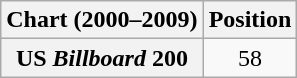<table class="wikitable plainrowheaders" style="text-align:center">
<tr>
<th scope="col">Chart (2000–2009)</th>
<th scope="col">Position</th>
</tr>
<tr>
<th scope="row">US <em>Billboard</em> 200</th>
<td>58</td>
</tr>
</table>
